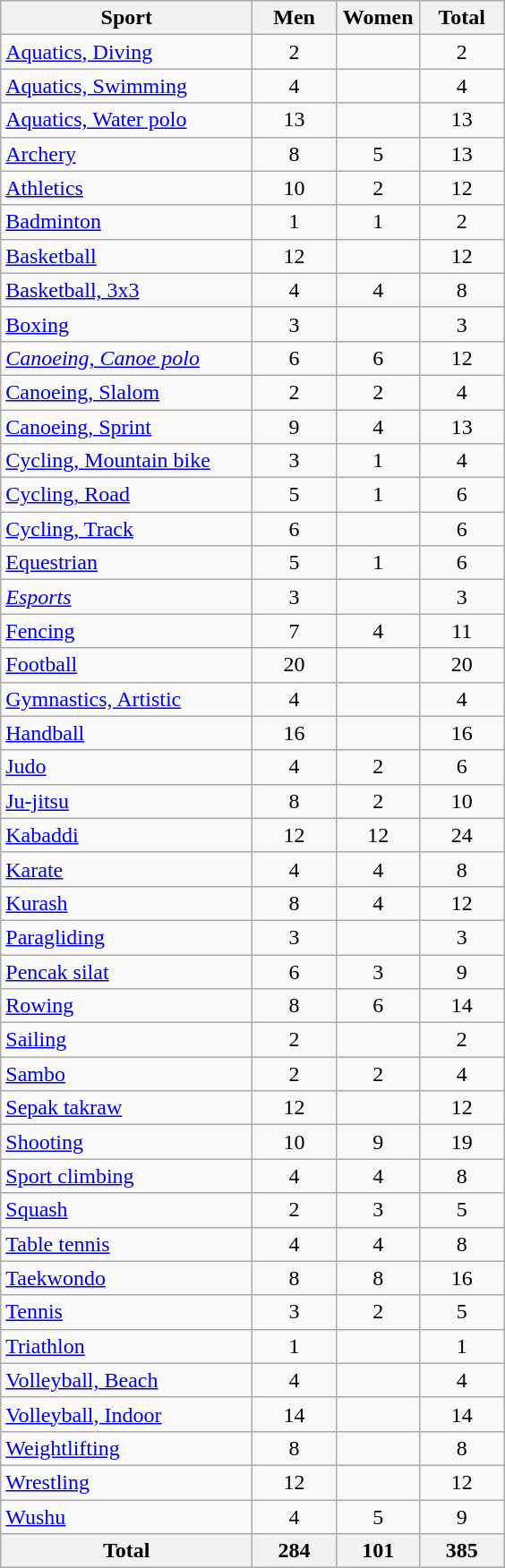<table class="wikitable sortable" style="text-align:center;">
<tr>
<th width=180>Sport</th>
<th width=55>Men</th>
<th width=55>Women</th>
<th width=55>Total</th>
</tr>
<tr>
<td align=left><a href='#'>Aquatics, Diving</a></td>
<td>2</td>
<td></td>
<td>2</td>
</tr>
<tr>
<td align=left><a href='#'>Aquatics, Swimming</a></td>
<td>4</td>
<td></td>
<td>4</td>
</tr>
<tr>
<td align=left><a href='#'>Aquatics, Water polo</a></td>
<td>13</td>
<td></td>
<td>13</td>
</tr>
<tr>
<td align=left><a href='#'>Archery</a></td>
<td>8</td>
<td>5</td>
<td>13</td>
</tr>
<tr>
<td align=left><a href='#'>Athletics</a></td>
<td>10</td>
<td>2</td>
<td>12</td>
</tr>
<tr>
<td align=left><a href='#'>Badminton</a></td>
<td>1</td>
<td>1</td>
<td>2</td>
</tr>
<tr>
<td align=left><a href='#'>Basketball</a></td>
<td>12</td>
<td></td>
<td>12</td>
</tr>
<tr>
<td align=left><a href='#'>Basketball, 3x3</a></td>
<td>4</td>
<td>4</td>
<td>8</td>
</tr>
<tr>
<td align=left><a href='#'>Boxing</a></td>
<td>3</td>
<td></td>
<td>3</td>
</tr>
<tr>
<td align=left><em><a href='#'>Canoeing, Canoe polo</a></em></td>
<td>6</td>
<td>6</td>
<td>12</td>
</tr>
<tr>
<td align=left><a href='#'>Canoeing, Slalom</a></td>
<td>2</td>
<td>2</td>
<td>4</td>
</tr>
<tr>
<td align=left><a href='#'>Canoeing, Sprint</a></td>
<td>9</td>
<td>4</td>
<td>13</td>
</tr>
<tr>
<td align=left><a href='#'>Cycling, Mountain bike</a></td>
<td>3</td>
<td>1</td>
<td>4</td>
</tr>
<tr>
<td align=left><a href='#'>Cycling, Road</a></td>
<td>5</td>
<td>1</td>
<td>6</td>
</tr>
<tr>
<td align=left><a href='#'>Cycling, Track</a></td>
<td>6</td>
<td></td>
<td>6</td>
</tr>
<tr>
<td align=left><a href='#'>Equestrian</a></td>
<td>5</td>
<td>1</td>
<td>6</td>
</tr>
<tr>
<td align=left><em><a href='#'>Esports</a></em></td>
<td>3</td>
<td></td>
<td>3</td>
</tr>
<tr>
<td align=left><a href='#'>Fencing</a></td>
<td>7</td>
<td>4</td>
<td>11</td>
</tr>
<tr>
<td align=left><a href='#'>Football</a></td>
<td>20</td>
<td></td>
<td>20</td>
</tr>
<tr>
<td align=left><a href='#'>Gymnastics, Artistic</a></td>
<td>4</td>
<td></td>
<td>4</td>
</tr>
<tr>
<td align=left><a href='#'>Handball</a></td>
<td>16</td>
<td></td>
<td>16</td>
</tr>
<tr>
<td align=left><a href='#'>Judo</a></td>
<td>4</td>
<td>2</td>
<td>6</td>
</tr>
<tr>
<td align=left><a href='#'>Ju-jitsu</a></td>
<td>8</td>
<td>2</td>
<td>10</td>
</tr>
<tr>
<td align=left><a href='#'>Kabaddi</a></td>
<td>12</td>
<td>12</td>
<td>24</td>
</tr>
<tr>
<td align=left><a href='#'>Karate</a></td>
<td>4</td>
<td>4</td>
<td>8</td>
</tr>
<tr>
<td align=left><a href='#'>Kurash</a></td>
<td>8</td>
<td>4</td>
<td>12</td>
</tr>
<tr>
<td align=left><a href='#'>Paragliding</a></td>
<td>3</td>
<td></td>
<td>3</td>
</tr>
<tr>
<td align=left><a href='#'>Pencak silat</a></td>
<td>6</td>
<td>3</td>
<td>9</td>
</tr>
<tr>
<td align=left><a href='#'>Rowing</a></td>
<td>8</td>
<td>6</td>
<td>14</td>
</tr>
<tr>
<td align=left><a href='#'>Sailing</a></td>
<td>2</td>
<td></td>
<td>2</td>
</tr>
<tr>
<td align=left><a href='#'>Sambo</a></td>
<td>2</td>
<td>2</td>
<td>4</td>
</tr>
<tr>
<td align=left><a href='#'>Sepak takraw</a></td>
<td>12</td>
<td></td>
<td>12</td>
</tr>
<tr>
<td align=left><a href='#'>Shooting</a></td>
<td>10</td>
<td>9</td>
<td>19</td>
</tr>
<tr>
<td align=left><a href='#'>Sport climbing</a></td>
<td>4</td>
<td>4</td>
<td>8</td>
</tr>
<tr>
<td align=left><a href='#'>Squash</a></td>
<td>2</td>
<td>3</td>
<td>5</td>
</tr>
<tr>
<td align=left><a href='#'>Table tennis</a></td>
<td>4</td>
<td>4</td>
<td>8</td>
</tr>
<tr>
<td align=left><a href='#'>Taekwondo</a></td>
<td>8</td>
<td>8</td>
<td>16</td>
</tr>
<tr>
<td align=left><a href='#'>Tennis</a></td>
<td>3</td>
<td>2</td>
<td>5</td>
</tr>
<tr>
<td align=left><a href='#'>Triathlon</a></td>
<td>1</td>
<td></td>
<td>1</td>
</tr>
<tr>
<td align=left><a href='#'>Volleyball, Beach</a></td>
<td>4</td>
<td></td>
<td>4</td>
</tr>
<tr>
<td align=left><a href='#'>Volleyball, Indoor</a></td>
<td>14</td>
<td></td>
<td>14</td>
</tr>
<tr>
<td align=left><a href='#'>Weightlifting</a></td>
<td>8</td>
<td></td>
<td>8</td>
</tr>
<tr>
<td align=left><a href='#'>Wrestling</a></td>
<td>12</td>
<td></td>
<td>12</td>
</tr>
<tr>
<td align=left><a href='#'>Wushu</a></td>
<td>4</td>
<td>5</td>
<td>9</td>
</tr>
<tr class="sortbottom">
<th>Total</th>
<th>284</th>
<th>101</th>
<th>385</th>
</tr>
</table>
